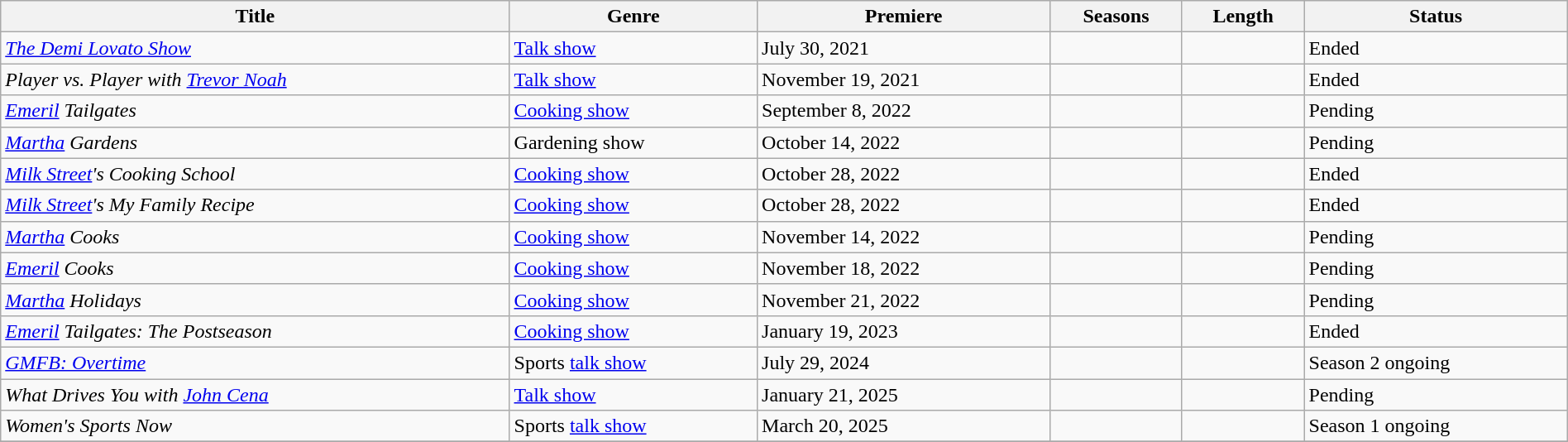<table class="wikitable sortable" style="width:100%;">
<tr>
<th>Title</th>
<th>Genre</th>
<th>Premiere</th>
<th>Seasons</th>
<th>Length</th>
<th>Status</th>
</tr>
<tr>
<td><em><a href='#'>The Demi Lovato Show</a></em></td>
<td><a href='#'>Talk show</a></td>
<td>July 30, 2021</td>
<td></td>
<td></td>
<td>Ended</td>
</tr>
<tr>
<td><em>Player vs. Player with <a href='#'>Trevor Noah</a></em></td>
<td><a href='#'>Talk show</a></td>
<td>November 19, 2021</td>
<td></td>
<td></td>
<td>Ended</td>
</tr>
<tr>
<td><em><a href='#'>Emeril</a> Tailgates</em></td>
<td><a href='#'>Cooking show</a></td>
<td>September 8, 2022</td>
<td></td>
<td></td>
<td>Pending</td>
</tr>
<tr>
<td><em><a href='#'>Martha</a> Gardens</em></td>
<td>Gardening show</td>
<td>October 14, 2022</td>
<td></td>
<td></td>
<td>Pending</td>
</tr>
<tr>
<td><em><a href='#'>Milk Street</a>'s Cooking School</em></td>
<td><a href='#'>Cooking show</a></td>
<td>October 28, 2022</td>
<td></td>
<td></td>
<td>Ended</td>
</tr>
<tr>
<td><em><a href='#'>Milk Street</a>'s My Family Recipe</em></td>
<td><a href='#'>Cooking show</a></td>
<td>October 28, 2022</td>
<td></td>
<td></td>
<td>Ended</td>
</tr>
<tr>
<td><em><a href='#'>Martha</a> Cooks</em></td>
<td><a href='#'>Cooking show</a></td>
<td>November 14, 2022</td>
<td></td>
<td></td>
<td>Pending</td>
</tr>
<tr>
<td><em><a href='#'>Emeril</a> Cooks</em></td>
<td><a href='#'>Cooking show</a></td>
<td>November 18, 2022</td>
<td></td>
<td></td>
<td>Pending</td>
</tr>
<tr>
<td><em><a href='#'>Martha</a> Holidays</em></td>
<td><a href='#'>Cooking show</a></td>
<td>November 21, 2022</td>
<td></td>
<td></td>
<td>Pending</td>
</tr>
<tr>
<td><em><a href='#'>Emeril</a> Tailgates: The Postseason</em></td>
<td><a href='#'>Cooking show</a></td>
<td>January 19, 2023</td>
<td></td>
<td></td>
<td>Ended</td>
</tr>
<tr>
<td><em><a href='#'>GMFB: Overtime</a></em></td>
<td>Sports <a href='#'>talk show</a></td>
<td>July 29, 2024</td>
<td></td>
<td></td>
<td>Season 2 ongoing</td>
</tr>
<tr>
<td><em>What Drives You with <a href='#'>John Cena</a></em></td>
<td><a href='#'>Talk show</a></td>
<td>January 21, 2025</td>
<td></td>
<td></td>
<td>Pending</td>
</tr>
<tr>
<td><em>Women's Sports Now</em></td>
<td>Sports <a href='#'>talk show</a></td>
<td>March 20, 2025</td>
<td></td>
<td></td>
<td>Season 1 ongoing</td>
</tr>
<tr>
</tr>
</table>
